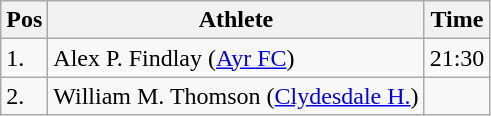<table class="wikitable">
<tr>
<th>Pos</th>
<th>Athlete</th>
<th>Time</th>
</tr>
<tr>
<td>1.</td>
<td>Alex P. Findlay (<a href='#'>Ayr FC</a>)</td>
<td>21:30</td>
</tr>
<tr>
<td>2.</td>
<td>William M. Thomson (<a href='#'>Clydesdale H.</a>)</td>
<td></td>
</tr>
</table>
